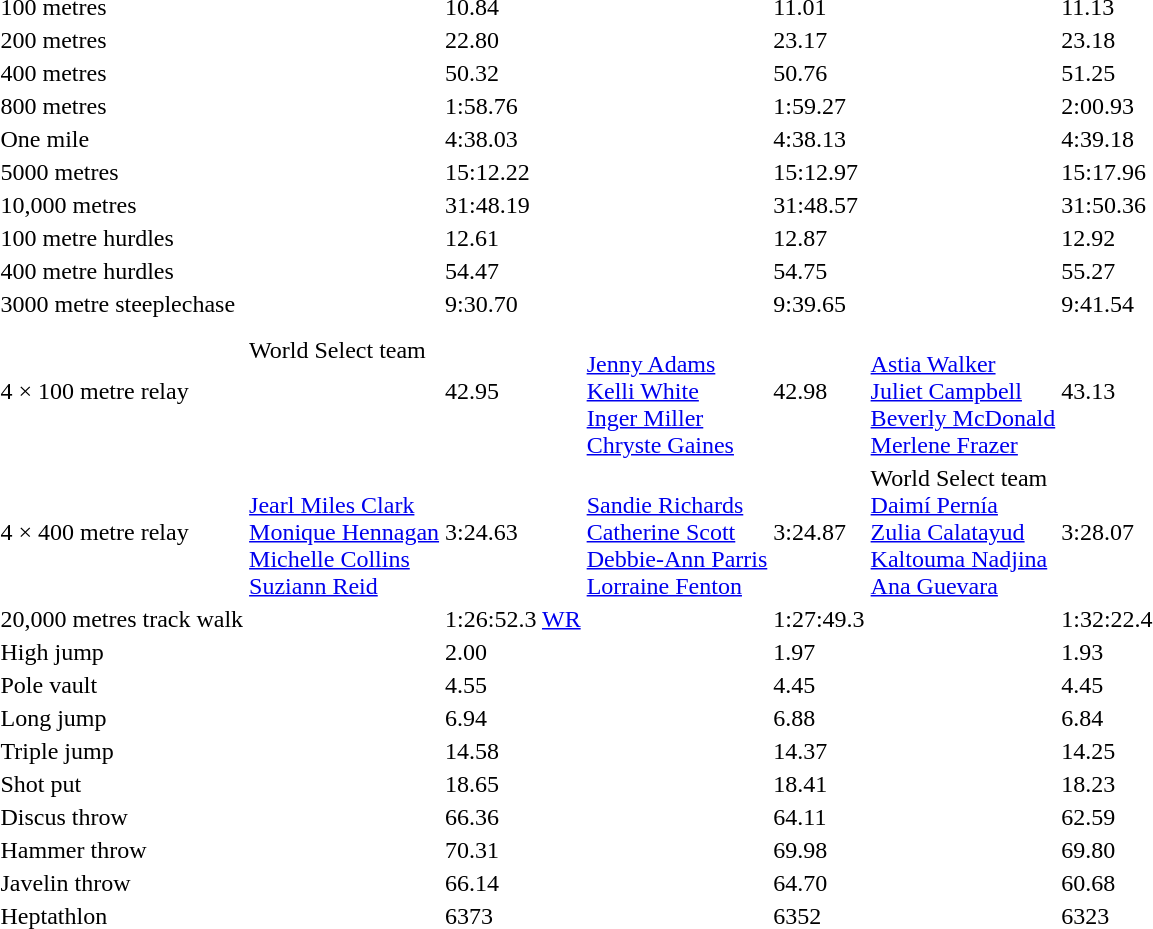<table>
<tr>
<td>100 metres</td>
<td></td>
<td>10.84</td>
<td></td>
<td>11.01</td>
<td></td>
<td>11.13</td>
</tr>
<tr>
<td>200 metres</td>
<td></td>
<td>22.80</td>
<td></td>
<td>23.17</td>
<td></td>
<td>23.18</td>
</tr>
<tr>
<td>400 metres</td>
<td></td>
<td>50.32</td>
<td></td>
<td>50.76</td>
<td></td>
<td>51.25</td>
</tr>
<tr>
<td>800 metres</td>
<td></td>
<td>1:58.76</td>
<td></td>
<td>1:59.27</td>
<td></td>
<td>2:00.93</td>
</tr>
<tr>
<td>One mile</td>
<td></td>
<td>4:38.03</td>
<td></td>
<td>4:38.13</td>
<td></td>
<td>4:39.18</td>
</tr>
<tr>
<td>5000 metres</td>
<td></td>
<td>15:12.22</td>
<td></td>
<td>15:12.97</td>
<td></td>
<td>15:17.96</td>
</tr>
<tr>
<td>10,000 metres</td>
<td></td>
<td>31:48.19</td>
<td></td>
<td>31:48.57</td>
<td></td>
<td>31:50.36</td>
</tr>
<tr>
<td>100 metre hurdles</td>
<td></td>
<td>12.61</td>
<td></td>
<td>12.87</td>
<td></td>
<td>12.92</td>
</tr>
<tr>
<td>400 metre hurdles</td>
<td></td>
<td>54.47</td>
<td></td>
<td>54.75</td>
<td></td>
<td>55.27</td>
</tr>
<tr>
<td>3000 metre steeplechase</td>
<td></td>
<td>9:30.70</td>
<td></td>
<td>9:39.65</td>
<td></td>
<td>9:41.54</td>
</tr>
<tr>
<td>4 × 100 metre relay</td>
<td>World Select team<br><br><br><br></td>
<td>42.95</td>
<td><br><a href='#'>Jenny Adams</a><br><a href='#'>Kelli White</a><br><a href='#'>Inger Miller</a><br><a href='#'>Chryste Gaines</a></td>
<td>42.98</td>
<td><br><a href='#'>Astia Walker</a><br><a href='#'>Juliet Campbell</a><br><a href='#'>Beverly McDonald</a><br><a href='#'>Merlene Frazer</a></td>
<td>43.13</td>
</tr>
<tr>
<td>4 × 400 metre relay</td>
<td><br><a href='#'>Jearl Miles Clark</a><br><a href='#'>Monique Hennagan</a><br><a href='#'>Michelle Collins</a><br><a href='#'>Suziann Reid</a></td>
<td>3:24.63</td>
<td><br><a href='#'>Sandie Richards</a><br><a href='#'>Catherine Scott</a><br><a href='#'>Debbie-Ann Parris</a><br><a href='#'>Lorraine Fenton</a></td>
<td>3:24.87</td>
<td>World Select team<br><a href='#'>Daimí Pernía</a><br><a href='#'>Zulia Calatayud</a><br><a href='#'>Kaltouma Nadjina</a><br><a href='#'>Ana Guevara</a></td>
<td>3:28.07</td>
</tr>
<tr>
<td>20,000 metres track walk</td>
<td></td>
<td>1:26:52.3 <a href='#'>WR</a></td>
<td></td>
<td>1:27:49.3</td>
<td></td>
<td>1:32:22.4</td>
</tr>
<tr>
<td>High jump</td>
<td></td>
<td>2.00</td>
<td></td>
<td>1.97</td>
<td><br></td>
<td>1.93</td>
</tr>
<tr>
<td>Pole vault</td>
<td></td>
<td>4.55</td>
<td></td>
<td>4.45</td>
<td></td>
<td>4.45</td>
</tr>
<tr>
<td>Long jump</td>
<td></td>
<td>6.94</td>
<td></td>
<td>6.88</td>
<td></td>
<td>6.84</td>
</tr>
<tr>
<td>Triple jump</td>
<td></td>
<td>14.58</td>
<td></td>
<td>14.37</td>
<td></td>
<td>14.25</td>
</tr>
<tr>
<td>Shot put</td>
<td></td>
<td>18.65</td>
<td></td>
<td>18.41</td>
<td></td>
<td>18.23</td>
</tr>
<tr>
<td>Discus throw</td>
<td></td>
<td>66.36</td>
<td></td>
<td>64.11</td>
<td></td>
<td>62.59</td>
</tr>
<tr>
<td>Hammer throw</td>
<td></td>
<td>70.31</td>
<td></td>
<td>69.98</td>
<td></td>
<td>69.80</td>
</tr>
<tr>
<td>Javelin throw</td>
<td></td>
<td>66.14</td>
<td></td>
<td>64.70</td>
<td></td>
<td>60.68</td>
</tr>
<tr>
<td>Heptathlon</td>
<td></td>
<td>6373</td>
<td></td>
<td>6352</td>
<td></td>
<td>6323</td>
</tr>
</table>
